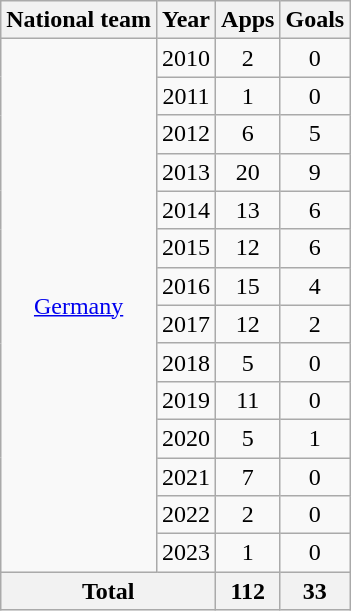<table class="wikitable" style="text-align:center">
<tr>
<th>National team</th>
<th>Year</th>
<th>Apps</th>
<th>Goals</th>
</tr>
<tr>
<td rowspan="14"><a href='#'>Germany</a></td>
<td>2010</td>
<td>2</td>
<td>0</td>
</tr>
<tr>
<td>2011</td>
<td>1</td>
<td>0</td>
</tr>
<tr>
<td>2012</td>
<td>6</td>
<td>5</td>
</tr>
<tr>
<td>2013</td>
<td>20</td>
<td>9</td>
</tr>
<tr>
<td>2014</td>
<td>13</td>
<td>6</td>
</tr>
<tr>
<td>2015</td>
<td>12</td>
<td>6</td>
</tr>
<tr>
<td>2016</td>
<td>15</td>
<td>4</td>
</tr>
<tr>
<td>2017</td>
<td>12</td>
<td>2</td>
</tr>
<tr>
<td>2018</td>
<td>5</td>
<td>0</td>
</tr>
<tr>
<td>2019</td>
<td>11</td>
<td>0</td>
</tr>
<tr>
<td>2020</td>
<td>5</td>
<td>1</td>
</tr>
<tr>
<td>2021</td>
<td>7</td>
<td>0</td>
</tr>
<tr>
<td>2022</td>
<td>2</td>
<td>0</td>
</tr>
<tr>
<td>2023</td>
<td>1</td>
<td>0</td>
</tr>
<tr>
<th colspan="2">Total</th>
<th>112</th>
<th>33</th>
</tr>
</table>
